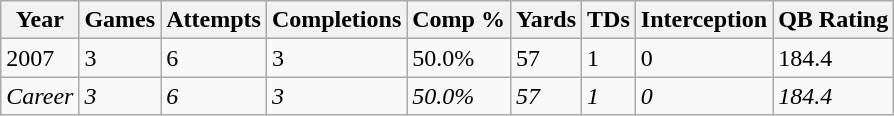<table class="wikitable">
<tr>
<th>Year</th>
<th>Games</th>
<th>Attempts</th>
<th>Completions</th>
<th>Comp %</th>
<th>Yards</th>
<th>TDs</th>
<th>Interception</th>
<th>QB Rating</th>
</tr>
<tr>
<td>2007</td>
<td>3</td>
<td>6</td>
<td>3</td>
<td>50.0%</td>
<td>57</td>
<td>1</td>
<td>0</td>
<td>184.4</td>
</tr>
<tr>
<td><em>Career</em></td>
<td><em>3</em></td>
<td><em>6</em></td>
<td><em>3</em></td>
<td><em>50.0%</em></td>
<td><em>57</em></td>
<td><em>1</em></td>
<td><em>0</em></td>
<td><em>184.4</em></td>
</tr>
</table>
